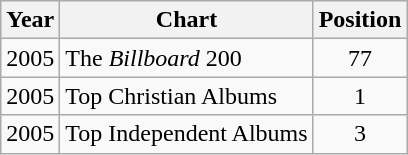<table class="wikitable">
<tr>
<th align="left" valign="top">Year</th>
<th align="left" valign="top">Chart</th>
<th align="left" valign="top">Position</th>
</tr>
<tr>
<td align="left" valign="top">2005</td>
<td align="left" valign="top">The <em>Billboard</em> 200</td>
<td align="center" valign="top">77</td>
</tr>
<tr>
<td align="left" valign="top">2005</td>
<td align="left" valign="top">Top Christian Albums</td>
<td align="center" valign="top">1</td>
</tr>
<tr>
<td align="left" valign="top">2005</td>
<td align="left" valign="top">Top Independent Albums</td>
<td align="center" valign="top">3</td>
</tr>
</table>
